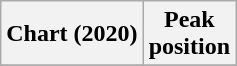<table class="wikitable plainrowheaders" style="text-align:center">
<tr>
<th scope="col">Chart (2020)</th>
<th scope="col">Peak<br>position</th>
</tr>
<tr>
</tr>
</table>
